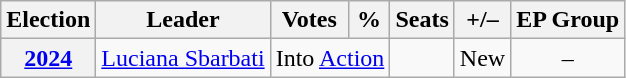<table class="wikitable" style="text-align:center">
<tr>
<th>Election</th>
<th>Leader</th>
<th>Votes</th>
<th>%</th>
<th>Seats</th>
<th>+/–</th>
<th>EP Group</th>
</tr>
<tr>
<th><a href='#'>2024</a></th>
<td><a href='#'>Luciana Sbarbati</a></td>
<td colspan="2">Into <a href='#'>Action</a></td>
<td></td>
<td>New</td>
<td>–</td>
</tr>
</table>
